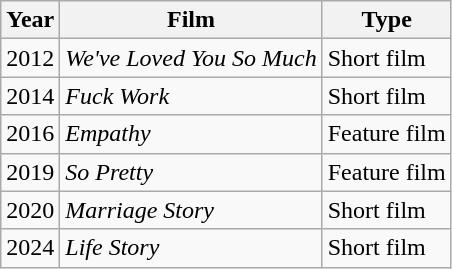<table class="wikitable">
<tr>
<th>Year</th>
<th>Film</th>
<th>Type</th>
</tr>
<tr>
<td>2012</td>
<td><em>We've Loved You So Much</em></td>
<td>Short film</td>
</tr>
<tr>
<td>2014</td>
<td><em>Fuck Work</em></td>
<td>Short film</td>
</tr>
<tr>
<td>2016</td>
<td><em>Empathy</em></td>
<td>Feature film</td>
</tr>
<tr>
<td>2019</td>
<td><em>So Pretty</em></td>
<td>Feature film</td>
</tr>
<tr>
<td>2020</td>
<td><em>Marriage Story</em></td>
<td>Short film</td>
</tr>
<tr>
<td>2024</td>
<td><em>Life Story</em></td>
<td>Short film</td>
</tr>
</table>
